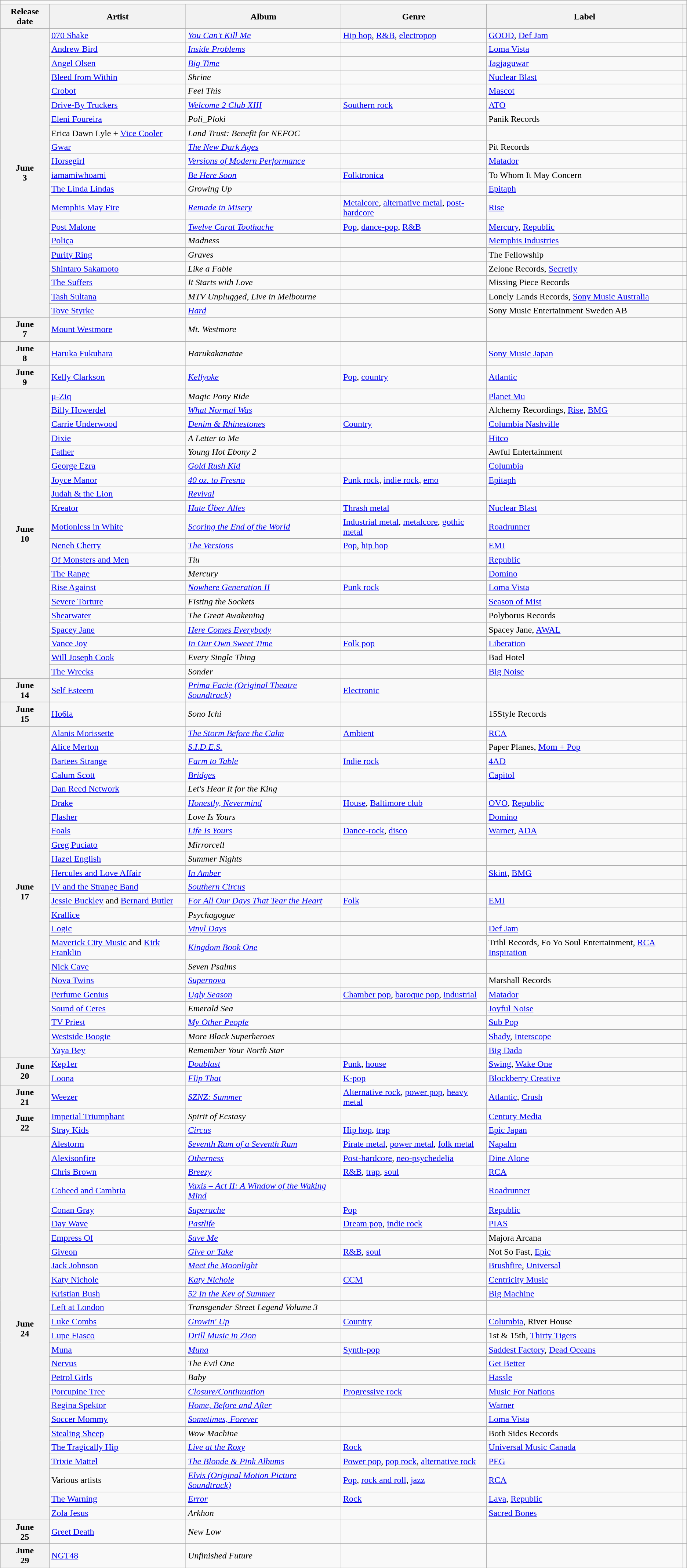<table class="wikitable plainrowheaders">
<tr>
<td colspan="6" style="text-align:center;"></td>
</tr>
<tr>
<th scope="col">Release date</th>
<th scope="col">Artist</th>
<th scope="col">Album</th>
<th scope="col">Genre</th>
<th scope="col">Label</th>
<th scope="col"></th>
</tr>
<tr>
<th scope="row" rowspan="20" style="text-align:center;">June<br>3</th>
<td><a href='#'>070 Shake</a></td>
<td><em><a href='#'>You Can't Kill Me</a></em></td>
<td><a href='#'>Hip hop</a>, <a href='#'>R&B</a>, <a href='#'>electropop</a></td>
<td><a href='#'>GOOD</a>, <a href='#'>Def Jam</a></td>
<td></td>
</tr>
<tr>
<td><a href='#'>Andrew Bird</a></td>
<td><em><a href='#'>Inside Problems</a></em></td>
<td></td>
<td><a href='#'>Loma Vista</a></td>
<td></td>
</tr>
<tr>
<td><a href='#'>Angel Olsen</a></td>
<td><em><a href='#'>Big Time</a></em></td>
<td></td>
<td><a href='#'>Jagjaguwar</a></td>
<td></td>
</tr>
<tr>
<td><a href='#'>Bleed from Within</a></td>
<td><em>Shrine</em></td>
<td></td>
<td><a href='#'>Nuclear Blast</a></td>
<td></td>
</tr>
<tr>
<td><a href='#'>Crobot</a></td>
<td><em>Feel This</em></td>
<td></td>
<td><a href='#'>Mascot</a></td>
<td></td>
</tr>
<tr>
<td><a href='#'>Drive-By Truckers</a></td>
<td><em><a href='#'>Welcome 2 Club XIII</a></em></td>
<td><a href='#'>Southern rock</a></td>
<td><a href='#'>ATO</a></td>
<td></td>
</tr>
<tr>
<td><a href='#'>Eleni Foureira</a></td>
<td><em>Poli_Ploki</em></td>
<td></td>
<td>Panik Records</td>
<td></td>
</tr>
<tr>
<td>Erica Dawn Lyle + <a href='#'>Vice Cooler</a></td>
<td><em>Land Trust: Benefit for NEFOC</em></td>
<td></td>
<td></td>
<td></td>
</tr>
<tr>
<td><a href='#'>Gwar</a></td>
<td><em><a href='#'>The New Dark Ages</a></em></td>
<td></td>
<td>Pit Records</td>
<td></td>
</tr>
<tr>
<td><a href='#'>Horsegirl</a></td>
<td><em><a href='#'>Versions of Modern Performance</a></em></td>
<td></td>
<td><a href='#'>Matador</a></td>
<td></td>
</tr>
<tr>
<td><a href='#'>iamamiwhoami</a></td>
<td><em><a href='#'>Be Here Soon</a></em></td>
<td><a href='#'>Folktronica</a></td>
<td>To Whom It May Concern</td>
<td></td>
</tr>
<tr>
<td><a href='#'>The Linda Lindas</a></td>
<td><em>Growing Up</em></td>
<td></td>
<td><a href='#'>Epitaph</a></td>
<td></td>
</tr>
<tr>
<td><a href='#'>Memphis May Fire</a></td>
<td><em><a href='#'>Remade in Misery</a></em></td>
<td><a href='#'>Metalcore</a>, <a href='#'>alternative metal</a>, <a href='#'>post-hardcore</a></td>
<td><a href='#'>Rise</a></td>
<td></td>
</tr>
<tr>
<td><a href='#'>Post Malone</a></td>
<td><em><a href='#'>Twelve Carat Toothache</a></em></td>
<td><a href='#'>Pop</a>, <a href='#'>dance-pop</a>, <a href='#'>R&B</a></td>
<td><a href='#'>Mercury</a>, <a href='#'>Republic</a></td>
<td></td>
</tr>
<tr>
<td><a href='#'>Poliça</a></td>
<td><em>Madness</em></td>
<td></td>
<td><a href='#'>Memphis Industries</a></td>
<td></td>
</tr>
<tr>
<td><a href='#'>Purity Ring</a></td>
<td><em>Graves</em></td>
<td></td>
<td>The Fellowship</td>
<td></td>
</tr>
<tr>
<td><a href='#'>Shintaro Sakamoto</a></td>
<td><em>Like a Fable</em></td>
<td></td>
<td>Zelone Records, <a href='#'>Secretly</a></td>
<td></td>
</tr>
<tr>
<td><a href='#'>The Suffers</a></td>
<td><em>It Starts with Love</em></td>
<td></td>
<td>Missing Piece Records</td>
<td></td>
</tr>
<tr>
<td><a href='#'>Tash Sultana</a></td>
<td><em>MTV Unplugged, Live in Melbourne</em></td>
<td></td>
<td>Lonely Lands Records, <a href='#'>Sony Music Australia</a></td>
<td></td>
</tr>
<tr>
<td><a href='#'>Tove Styrke</a></td>
<td><em><a href='#'>Hard</a></em></td>
<td></td>
<td>Sony Music Entertainment Sweden AB</td>
<td></td>
</tr>
<tr>
<th scope="row" style="text-align:center;">June<br>7</th>
<td><a href='#'>Mount Westmore</a></td>
<td><em>Mt. Westmore</em></td>
<td></td>
<td></td>
<td></td>
</tr>
<tr>
<th scope="row" style="text-align:center;">June<br>8</th>
<td><a href='#'>Haruka Fukuhara</a></td>
<td><em>Harukakanatae</em></td>
<td></td>
<td><a href='#'>Sony Music Japan</a></td>
<td></td>
</tr>
<tr>
<th scope="row" style="text-align:center;">June<br>9</th>
<td><a href='#'>Kelly Clarkson</a></td>
<td><em><a href='#'>Kellyoke</a></em></td>
<td><a href='#'>Pop</a>, <a href='#'>country</a></td>
<td><a href='#'>Atlantic</a></td>
<td></td>
</tr>
<tr>
<th scope="row" rowspan="20" style="text-align:center;">June<br>10</th>
<td><a href='#'>μ-Ziq</a></td>
<td><em>Magic Pony Ride</em></td>
<td></td>
<td><a href='#'>Planet Mu</a></td>
<td></td>
</tr>
<tr>
<td><a href='#'>Billy Howerdel</a></td>
<td><em><a href='#'>What Normal Was</a></em></td>
<td></td>
<td>Alchemy Recordings, <a href='#'>Rise</a>, <a href='#'>BMG</a></td>
<td></td>
</tr>
<tr>
<td><a href='#'>Carrie Underwood</a></td>
<td><em><a href='#'>Denim & Rhinestones</a></em></td>
<td><a href='#'>Country</a></td>
<td><a href='#'>Columbia Nashville</a></td>
<td></td>
</tr>
<tr>
<td><a href='#'>Dixie</a></td>
<td><em>A Letter to Me</em></td>
<td></td>
<td><a href='#'>Hitco</a></td>
<td></td>
</tr>
<tr>
<td><a href='#'>Father</a></td>
<td><em>Young Hot Ebony 2</em></td>
<td></td>
<td>Awful Entertainment</td>
<td></td>
</tr>
<tr>
<td><a href='#'>George Ezra</a></td>
<td><em><a href='#'>Gold Rush Kid</a></em></td>
<td></td>
<td><a href='#'>Columbia</a></td>
<td></td>
</tr>
<tr>
<td><a href='#'>Joyce Manor</a></td>
<td><em><a href='#'>40 oz. to Fresno</a></em></td>
<td><a href='#'>Punk rock</a>, <a href='#'>indie rock</a>, <a href='#'>emo</a></td>
<td><a href='#'>Epitaph</a></td>
<td></td>
</tr>
<tr>
<td><a href='#'>Judah & the Lion</a></td>
<td><em><a href='#'>Revival</a></em></td>
<td></td>
<td></td>
<td></td>
</tr>
<tr>
<td><a href='#'>Kreator</a></td>
<td><em><a href='#'>Hate Über Alles</a></em></td>
<td><a href='#'>Thrash metal</a></td>
<td><a href='#'>Nuclear Blast</a></td>
<td></td>
</tr>
<tr>
<td><a href='#'>Motionless in White</a></td>
<td><em><a href='#'>Scoring the End of the World</a></em></td>
<td><a href='#'>Industrial metal</a>, <a href='#'>metalcore</a>, <a href='#'>gothic metal</a></td>
<td><a href='#'>Roadrunner</a></td>
<td></td>
</tr>
<tr>
<td><a href='#'>Neneh Cherry</a></td>
<td><em><a href='#'>The Versions</a></em></td>
<td><a href='#'>Pop</a>, <a href='#'>hip hop</a></td>
<td><a href='#'>EMI</a></td>
<td></td>
</tr>
<tr>
<td><a href='#'>Of Monsters and Men</a></td>
<td><em>Tíu</em></td>
<td></td>
<td><a href='#'>Republic</a></td>
<td></td>
</tr>
<tr>
<td><a href='#'>The Range</a></td>
<td><em>Mercury</em></td>
<td></td>
<td><a href='#'>Domino</a></td>
<td></td>
</tr>
<tr>
<td><a href='#'>Rise Against</a></td>
<td><em><a href='#'>Nowhere Generation II</a></em></td>
<td><a href='#'>Punk rock</a></td>
<td><a href='#'>Loma Vista</a></td>
<td></td>
</tr>
<tr>
<td><a href='#'>Severe Torture</a></td>
<td><em>Fisting the Sockets</em></td>
<td></td>
<td><a href='#'>Season of Mist</a></td>
<td></td>
</tr>
<tr>
<td><a href='#'>Shearwater</a></td>
<td><em>The Great Awakening</em></td>
<td></td>
<td>Polyborus Records</td>
<td></td>
</tr>
<tr>
<td><a href='#'>Spacey Jane</a></td>
<td><em><a href='#'>Here Comes Everybody</a></em></td>
<td></td>
<td>Spacey Jane, <a href='#'>AWAL</a></td>
<td></td>
</tr>
<tr>
<td><a href='#'>Vance Joy</a></td>
<td><em><a href='#'>In Our Own Sweet Time</a></em></td>
<td><a href='#'>Folk pop</a></td>
<td><a href='#'>Liberation</a></td>
<td></td>
</tr>
<tr>
<td><a href='#'>Will Joseph Cook</a></td>
<td><em>Every Single Thing</em></td>
<td></td>
<td>Bad Hotel</td>
<td></td>
</tr>
<tr>
<td><a href='#'>The Wrecks</a></td>
<td><em>Sonder</em></td>
<td></td>
<td><a href='#'>Big Noise</a></td>
<td></td>
</tr>
<tr>
<th scope="row" style="text-align:center;">June<br>14</th>
<td><a href='#'>Self Esteem</a></td>
<td><em><a href='#'>Prima Facie (Original Theatre Soundtrack)</a></em></td>
<td><a href='#'>Electronic</a></td>
<td></td>
<td></td>
</tr>
<tr>
<th scope="row" style="text-align:center;">June<br>15</th>
<td><a href='#'>Ho6la</a></td>
<td><em>Sono Ichi</em></td>
<td></td>
<td>15Style Records</td>
<td></td>
</tr>
<tr>
<th scope="row" rowspan="23" style="text-align:center;">June<br>17</th>
<td><a href='#'>Alanis Morissette</a></td>
<td><em><a href='#'>The Storm Before the Calm</a></em></td>
<td><a href='#'>Ambient</a></td>
<td><a href='#'>RCA</a></td>
<td></td>
</tr>
<tr>
<td><a href='#'>Alice Merton</a></td>
<td><em><a href='#'>S.I.D.E.S.</a></em></td>
<td></td>
<td>Paper Planes, <a href='#'>Mom + Pop</a></td>
<td></td>
</tr>
<tr>
<td><a href='#'>Bartees Strange</a></td>
<td><em><a href='#'>Farm to Table</a></em></td>
<td><a href='#'>Indie rock</a></td>
<td><a href='#'>4AD</a></td>
<td></td>
</tr>
<tr>
<td><a href='#'>Calum Scott</a></td>
<td><em><a href='#'>Bridges</a></em></td>
<td></td>
<td><a href='#'>Capitol</a></td>
<td></td>
</tr>
<tr>
<td><a href='#'>Dan Reed Network</a></td>
<td><em>Let's Hear It for the King</em></td>
<td></td>
<td></td>
<td></td>
</tr>
<tr>
<td><a href='#'>Drake</a></td>
<td><em><a href='#'>Honestly, Nevermind</a></em></td>
<td><a href='#'>House</a>, <a href='#'>Baltimore club</a></td>
<td><a href='#'>OVO</a>, <a href='#'>Republic</a></td>
<td></td>
</tr>
<tr>
<td><a href='#'>Flasher</a></td>
<td><em>Love Is Yours</em></td>
<td></td>
<td><a href='#'>Domino</a></td>
<td></td>
</tr>
<tr>
<td><a href='#'>Foals</a></td>
<td><em><a href='#'>Life Is Yours</a></em></td>
<td><a href='#'>Dance-rock</a>, <a href='#'>disco</a></td>
<td><a href='#'>Warner</a>, <a href='#'>ADA</a></td>
<td></td>
</tr>
<tr>
<td><a href='#'>Greg Puciato</a></td>
<td><em>Mirrorcell</em></td>
<td></td>
<td></td>
<td></td>
</tr>
<tr>
<td><a href='#'>Hazel English</a></td>
<td><em>Summer Nights</em></td>
<td></td>
<td></td>
<td></td>
</tr>
<tr>
<td><a href='#'>Hercules and Love Affair</a></td>
<td><em><a href='#'>In Amber</a></em></td>
<td></td>
<td><a href='#'>Skint</a>, <a href='#'>BMG</a></td>
<td></td>
</tr>
<tr>
<td><a href='#'>IV and the Strange Band</a></td>
<td><em><a href='#'>Southern Circus</a></em></td>
<td></td>
<td></td>
<td></td>
</tr>
<tr>
<td><a href='#'>Jessie Buckley</a> and <a href='#'>Bernard Butler</a></td>
<td><em><a href='#'>For All Our Days That Tear the Heart</a></em></td>
<td><a href='#'>Folk</a></td>
<td><a href='#'>EMI</a></td>
<td></td>
</tr>
<tr>
<td><a href='#'>Krallice</a></td>
<td><em>Psychagogue</em></td>
<td></td>
<td></td>
<td></td>
</tr>
<tr>
<td><a href='#'>Logic</a></td>
<td><em><a href='#'>Vinyl Days</a></em></td>
<td></td>
<td><a href='#'>Def Jam</a></td>
<td></td>
</tr>
<tr>
<td><a href='#'>Maverick City Music</a> and <a href='#'>Kirk Franklin</a></td>
<td><em><a href='#'>Kingdom Book One</a></em></td>
<td></td>
<td>Tribl Records, Fo Yo Soul Entertainment, <a href='#'>RCA Inspiration</a></td>
<td></td>
</tr>
<tr>
<td><a href='#'>Nick Cave</a></td>
<td><em>Seven Psalms</em></td>
<td></td>
<td></td>
<td></td>
</tr>
<tr>
<td><a href='#'>Nova Twins</a></td>
<td><em><a href='#'>Supernova</a></em></td>
<td></td>
<td>Marshall Records</td>
<td></td>
</tr>
<tr>
<td><a href='#'>Perfume Genius</a></td>
<td><em><a href='#'>Ugly Season</a></em></td>
<td><a href='#'>Chamber pop</a>, <a href='#'>baroque pop</a>, <a href='#'>industrial</a></td>
<td><a href='#'>Matador</a></td>
<td></td>
</tr>
<tr>
<td><a href='#'>Sound of Ceres</a></td>
<td><em>Emerald Sea</em></td>
<td></td>
<td><a href='#'>Joyful Noise</a></td>
<td></td>
</tr>
<tr>
<td><a href='#'>TV Priest</a></td>
<td><em><a href='#'>My Other People</a></em></td>
<td></td>
<td><a href='#'>Sub Pop</a></td>
<td></td>
</tr>
<tr>
<td><a href='#'>Westside Boogie</a></td>
<td><em>More Black Superheroes</em></td>
<td></td>
<td><a href='#'>Shady</a>, <a href='#'>Interscope</a></td>
<td></td>
</tr>
<tr>
<td><a href='#'>Yaya Bey</a></td>
<td><em>Remember Your North Star</em></td>
<td></td>
<td><a href='#'>Big Dada</a></td>
<td></td>
</tr>
<tr>
<th scope="row" rowspan="2" style="text-align:center;">June<br>20</th>
<td><a href='#'>Kep1er</a></td>
<td><em><a href='#'>Doublast</a></em></td>
<td><a href='#'>Punk</a>, <a href='#'>house</a></td>
<td><a href='#'>Swing</a>, <a href='#'>Wake One</a></td>
<td></td>
</tr>
<tr>
<td><a href='#'>Loona</a></td>
<td><em><a href='#'>Flip That</a></em></td>
<td><a href='#'>K-pop</a></td>
<td><a href='#'>Blockberry Creative</a></td>
<td></td>
</tr>
<tr>
<th scope="row" style="text-align:center;">June<br>21</th>
<td><a href='#'>Weezer</a></td>
<td><em><a href='#'>SZNZ: Summer</a></em></td>
<td><a href='#'>Alternative rock</a>, <a href='#'>power pop</a>, <a href='#'>heavy metal</a></td>
<td><a href='#'>Atlantic</a>, <a href='#'>Crush</a></td>
<td></td>
</tr>
<tr>
<th scope="row" rowspan="2" style="text-align:center;">June<br>22</th>
<td><a href='#'>Imperial Triumphant</a></td>
<td><em>Spirit of Ecstasy</em></td>
<td></td>
<td><a href='#'>Century Media</a></td>
<td></td>
</tr>
<tr>
<td><a href='#'>Stray Kids</a></td>
<td><em><a href='#'>Circus</a></em></td>
<td><a href='#'>Hip hop</a>, <a href='#'>trap</a></td>
<td><a href='#'>Epic Japan</a></td>
<td></td>
</tr>
<tr>
<th scope="row" rowspan="26" style="text-align:center;">June<br>24</th>
<td><a href='#'>Alestorm</a></td>
<td><em><a href='#'>Seventh Rum of a Seventh Rum</a></em></td>
<td><a href='#'>Pirate metal</a>, <a href='#'>power metal</a>, <a href='#'>folk metal</a></td>
<td><a href='#'>Napalm</a></td>
<td></td>
</tr>
<tr>
<td><a href='#'>Alexisonfire</a></td>
<td><em><a href='#'>Otherness</a></em></td>
<td><a href='#'>Post-hardcore</a>, <a href='#'>neo-psychedelia</a></td>
<td><a href='#'>Dine Alone</a></td>
<td></td>
</tr>
<tr>
<td><a href='#'>Chris Brown</a></td>
<td><em><a href='#'>Breezy</a></em></td>
<td><a href='#'>R&B</a>, <a href='#'>trap</a>, <a href='#'>soul</a></td>
<td><a href='#'>RCA</a></td>
<td></td>
</tr>
<tr>
<td><a href='#'>Coheed and Cambria</a></td>
<td><em><a href='#'>Vaxis – Act II: A Window of the Waking Mind</a></em></td>
<td></td>
<td><a href='#'>Roadrunner</a></td>
<td></td>
</tr>
<tr>
<td><a href='#'>Conan Gray</a></td>
<td><em><a href='#'>Superache</a></em></td>
<td><a href='#'>Pop</a></td>
<td><a href='#'>Republic</a></td>
<td></td>
</tr>
<tr>
<td><a href='#'>Day Wave</a></td>
<td><em><a href='#'>Pastlife</a></em></td>
<td><a href='#'>Dream pop</a>, <a href='#'>indie rock</a></td>
<td><a href='#'>PIAS</a></td>
<td></td>
</tr>
<tr>
<td><a href='#'>Empress Of</a></td>
<td><em><a href='#'>Save Me</a></em></td>
<td></td>
<td>Majora Arcana</td>
<td></td>
</tr>
<tr>
<td><a href='#'>Giveon</a></td>
<td><em><a href='#'>Give or Take</a></em></td>
<td><a href='#'>R&B</a>, <a href='#'>soul</a></td>
<td>Not So Fast, <a href='#'>Epic</a></td>
<td></td>
</tr>
<tr>
<td><a href='#'>Jack Johnson</a></td>
<td><em><a href='#'>Meet the Moonlight</a></em></td>
<td></td>
<td><a href='#'>Brushfire</a>, <a href='#'>Universal</a></td>
<td></td>
</tr>
<tr>
<td><a href='#'>Katy Nichole</a></td>
<td><em><a href='#'>Katy Nichole</a></em></td>
<td><a href='#'>CCM</a></td>
<td><a href='#'>Centricity Music</a></td>
<td></td>
</tr>
<tr>
<td><a href='#'>Kristian Bush</a></td>
<td><em><a href='#'>52  In the Key of Summer</a></em></td>
<td></td>
<td><a href='#'>Big Machine</a></td>
<td></td>
</tr>
<tr>
<td><a href='#'>Left at London</a></td>
<td><em>Transgender Street Legend Volume 3</em></td>
<td></td>
<td></td>
<td></td>
</tr>
<tr>
<td><a href='#'>Luke Combs</a></td>
<td><em><a href='#'>Growin' Up</a></em></td>
<td><a href='#'>Country</a></td>
<td><a href='#'>Columbia</a>, River House</td>
<td></td>
</tr>
<tr>
<td><a href='#'>Lupe Fiasco</a></td>
<td><em><a href='#'>Drill Music in Zion</a></em></td>
<td></td>
<td>1st & 15th, <a href='#'>Thirty Tigers</a></td>
<td></td>
</tr>
<tr>
<td><a href='#'>Muna</a></td>
<td><em><a href='#'>Muna</a></em></td>
<td><a href='#'>Synth-pop</a></td>
<td><a href='#'>Saddest Factory</a>, <a href='#'>Dead Oceans</a></td>
<td></td>
</tr>
<tr>
<td><a href='#'>Nervus</a></td>
<td><em>The Evil One</em></td>
<td></td>
<td><a href='#'>Get Better</a></td>
<td></td>
</tr>
<tr>
<td><a href='#'>Petrol Girls</a></td>
<td><em>Baby</em></td>
<td></td>
<td><a href='#'>Hassle</a></td>
<td></td>
</tr>
<tr>
<td><a href='#'>Porcupine Tree</a></td>
<td><em><a href='#'>Closure/Continuation</a></em></td>
<td><a href='#'>Progressive rock</a></td>
<td><a href='#'>Music For Nations</a></td>
<td></td>
</tr>
<tr>
<td><a href='#'>Regina Spektor</a></td>
<td><em><a href='#'>Home, Before and After</a></em></td>
<td></td>
<td><a href='#'>Warner</a></td>
<td></td>
</tr>
<tr>
<td><a href='#'>Soccer Mommy</a></td>
<td><em><a href='#'>Sometimes, Forever</a></em></td>
<td></td>
<td><a href='#'>Loma Vista</a></td>
<td></td>
</tr>
<tr>
<td><a href='#'>Stealing Sheep</a></td>
<td><em>Wow Machine</em></td>
<td></td>
<td>Both Sides Records</td>
<td></td>
</tr>
<tr>
<td><a href='#'>The Tragically Hip</a></td>
<td><em><a href='#'>Live at the Roxy</a></em></td>
<td><a href='#'>Rock</a></td>
<td><a href='#'>Universal Music Canada</a></td>
<td></td>
</tr>
<tr>
<td><a href='#'>Trixie Mattel</a></td>
<td><em><a href='#'>The Blonde & Pink Albums</a></em></td>
<td><a href='#'>Power pop</a>, <a href='#'>pop rock</a>, <a href='#'>alternative rock</a></td>
<td><a href='#'>PEG</a></td>
<td></td>
</tr>
<tr>
<td>Various artists</td>
<td><em><a href='#'>Elvis (Original Motion Picture Soundtrack)</a></em></td>
<td><a href='#'>Pop</a>, <a href='#'>rock and roll</a>, <a href='#'>jazz</a></td>
<td><a href='#'>RCA</a></td>
<td></td>
</tr>
<tr>
<td><a href='#'>The Warning</a></td>
<td><em><a href='#'>Error</a></em></td>
<td><a href='#'>Rock</a></td>
<td><a href='#'>Lava</a>, <a href='#'>Republic</a></td>
<td></td>
</tr>
<tr>
<td><a href='#'>Zola Jesus</a></td>
<td><em>Arkhon</em></td>
<td></td>
<td><a href='#'>Sacred Bones</a></td>
<td></td>
</tr>
<tr>
<th scope="row" style="text-align:center;">June<br>25</th>
<td><a href='#'>Greet Death</a></td>
<td><em>New Low</em></td>
<td></td>
<td></td>
<td></td>
</tr>
<tr>
<th scope="row" style="text-align:center;">June<br>29</th>
<td><a href='#'>NGT48</a></td>
<td><em>Unfinished Future</em></td>
<td></td>
<td></td>
<td></td>
</tr>
</table>
